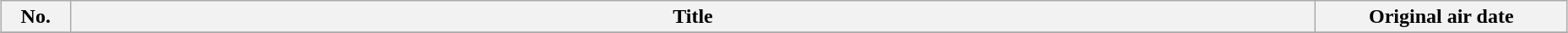<table class="wikitable plainrowheaders" style="width:98%; margin:auto; background:#FFF;">
<tr>
<th style="width:3em;">No.</th>
<th>Title</th>
<th style="width:12em;">Original air date</th>
</tr>
<tr>
</tr>
</table>
